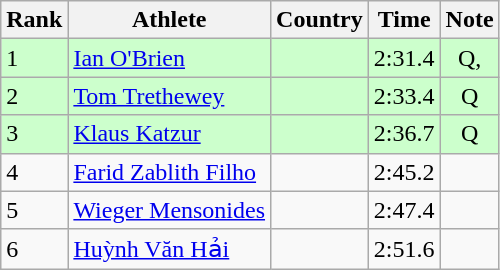<table class="wikitable sortable">
<tr>
<th>Rank</th>
<th>Athlete</th>
<th>Country</th>
<th>Time</th>
<th>Note</th>
</tr>
<tr bgcolor=#CCFFCC>
<td>1</td>
<td><a href='#'>Ian O'Brien</a></td>
<td></td>
<td>2:31.4</td>
<td align=center>Q, </td>
</tr>
<tr bgcolor=#CCFFCC>
<td>2</td>
<td><a href='#'>Tom Trethewey</a></td>
<td></td>
<td>2:33.4</td>
<td align=center>Q</td>
</tr>
<tr bgcolor=#CCFFCC>
<td>3</td>
<td><a href='#'>Klaus Katzur</a></td>
<td></td>
<td>2:36.7</td>
<td align=center>Q</td>
</tr>
<tr>
<td>4</td>
<td><a href='#'>Farid Zablith Filho</a></td>
<td></td>
<td>2:45.2</td>
<td></td>
</tr>
<tr>
<td>5</td>
<td><a href='#'>Wieger Mensonides</a></td>
<td></td>
<td>2:47.4</td>
<td></td>
</tr>
<tr>
<td>6</td>
<td><a href='#'>Huỳnh Văn Hải</a></td>
<td></td>
<td>2:51.6</td>
<td></td>
</tr>
</table>
